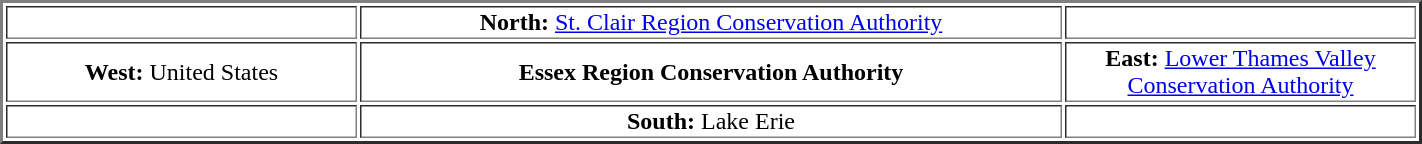<table width="75%" border="2" align="center">
<tr ---->
<td width="25%" align="center"></td>
<td width="50%" align="center"><strong>North:</strong> <a href='#'>St. Clair Region Conservation Authority</a></td>
<td width="25%" align="center"></td>
</tr>
<tr ---->
<td align="center"><strong>West:</strong> United States</td>
<td align="center"><strong>Essex Region Conservation Authority</strong></td>
<td align="center"><strong>East:</strong> <a href='#'>Lower Thames Valley Conservation Authority</a></td>
</tr>
<tr ---->
<td align="center"></td>
<td align="center"><strong>South:</strong> Lake Erie</td>
<td align="center"></td>
</tr>
</table>
